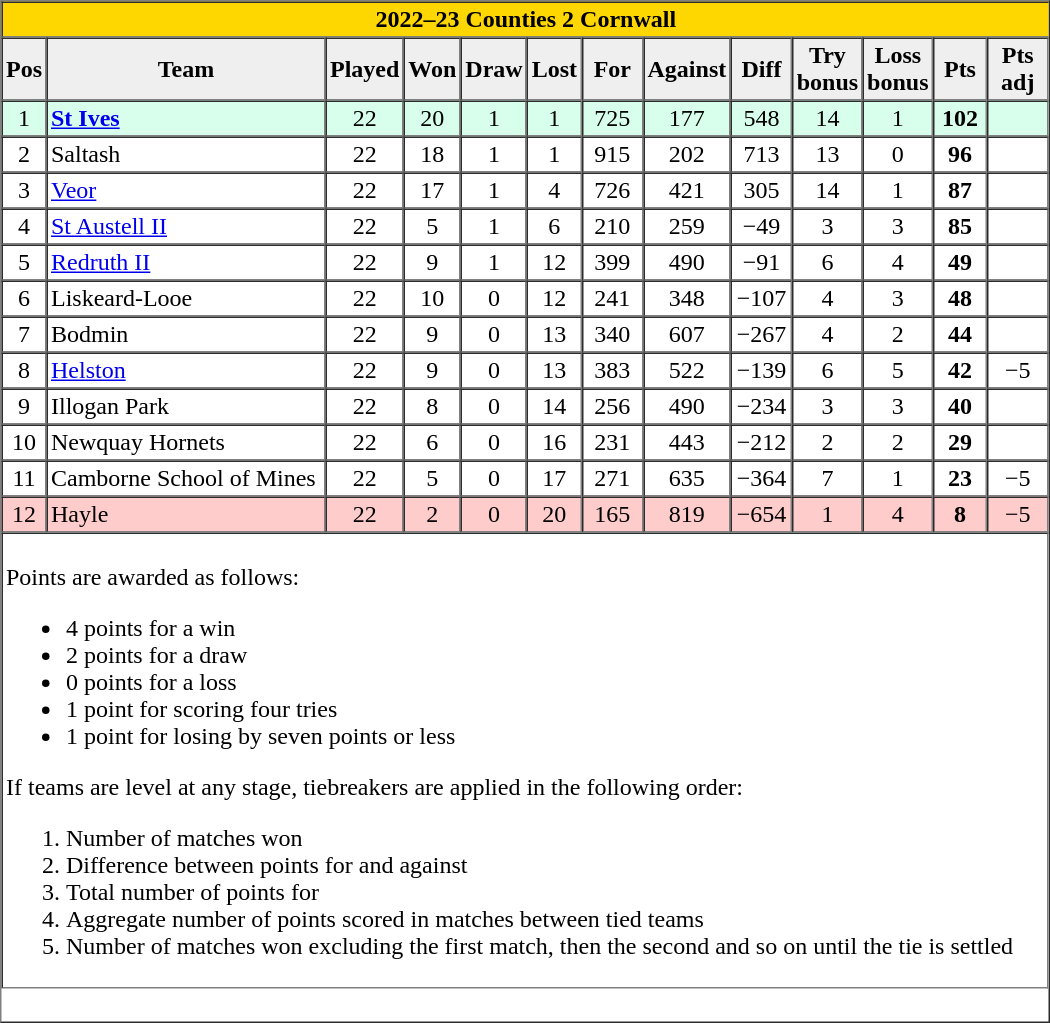<table border="1" cellpadding="2" cellspacing="0">
<tr bgcolor="gold">
<th colspan=13 style="border-right:0px;";>2022–23 Counties 2 Cornwall </th>
</tr>
<tr bgcolor="#efefef">
<th width="20">Pos</th>
<th width="180">Team</th>
<th width="25">Played</th>
<th width="25">Won</th>
<th width="25">Draw</th>
<th width="25">Lost</th>
<th width="35">For</th>
<th width="35">Against</th>
<th width="35">Diff</th>
<th width="35">Try bonus</th>
<th width="35">Loss bonus</th>
<th width="30">Pts</th>
<th width="35">Pts adj</th>
</tr>
<tr bgcolor=#d8ffeb align=center>
<td>1</td>
<td align=left><strong><a href='#'>St Ives</a></strong></td>
<td>22</td>
<td>20</td>
<td>1</td>
<td>1</td>
<td>725</td>
<td>177</td>
<td>548</td>
<td>14</td>
<td>1</td>
<td><strong>102</strong></td>
<td></td>
</tr>
<tr align=center>
<td>2</td>
<td align=left>Saltash</td>
<td>22</td>
<td>18</td>
<td>1</td>
<td>1</td>
<td>915</td>
<td>202</td>
<td>713</td>
<td>13</td>
<td>0</td>
<td><strong>96</strong></td>
<td></td>
</tr>
<tr align=center>
<td>3</td>
<td align=left><a href='#'>Veor</a></td>
<td>22</td>
<td>17</td>
<td>1</td>
<td>4</td>
<td>726</td>
<td>421</td>
<td>305</td>
<td>14</td>
<td>1</td>
<td><strong>87</strong></td>
<td></td>
</tr>
<tr align=center>
<td>4</td>
<td align=left><a href='#'>St Austell II</a></td>
<td>22</td>
<td>5</td>
<td>1</td>
<td>6</td>
<td>210</td>
<td>259</td>
<td>−49</td>
<td>3</td>
<td>3</td>
<td><strong>85</strong></td>
<td></td>
</tr>
<tr align=center>
<td>5</td>
<td align=left><a href='#'>Redruth II</a></td>
<td>22</td>
<td>9</td>
<td>1</td>
<td>12</td>
<td>399</td>
<td>490</td>
<td>−91</td>
<td>6</td>
<td>4</td>
<td><strong>49</strong></td>
<td></td>
</tr>
<tr align=center>
<td>6</td>
<td align=left>Liskeard-Looe</td>
<td>22</td>
<td>10</td>
<td>0</td>
<td>12</td>
<td>241</td>
<td>348</td>
<td>−107</td>
<td>4</td>
<td>3</td>
<td><strong>48</strong></td>
<td></td>
</tr>
<tr align=center>
<td>7</td>
<td align=left>Bodmin</td>
<td>22</td>
<td>9</td>
<td>0</td>
<td>13</td>
<td>340</td>
<td>607</td>
<td>−267</td>
<td>4</td>
<td>2</td>
<td><strong>44</strong></td>
<td></td>
</tr>
<tr align=center>
<td>8</td>
<td align=left><a href='#'>Helston</a></td>
<td>22</td>
<td>9</td>
<td>0</td>
<td>13</td>
<td>383</td>
<td>522</td>
<td>−139</td>
<td>6</td>
<td>5</td>
<td><strong>42</strong></td>
<td>−5</td>
</tr>
<tr align=center>
<td>9</td>
<td align=left>Illogan Park</td>
<td>22</td>
<td>8</td>
<td>0</td>
<td>14</td>
<td>256</td>
<td>490</td>
<td>−234</td>
<td>3</td>
<td>3</td>
<td><strong>40</strong></td>
<td></td>
</tr>
<tr align=center>
<td>10</td>
<td align=left>Newquay Hornets</td>
<td>22</td>
<td>6</td>
<td>0</td>
<td>16</td>
<td>231</td>
<td>443</td>
<td>−212</td>
<td>2</td>
<td>2</td>
<td><strong>29</strong></td>
<td></td>
</tr>
<tr align=center>
<td>11</td>
<td align=left>Camborne School of Mines</td>
<td>22</td>
<td>5</td>
<td>0</td>
<td>17</td>
<td>271</td>
<td>635</td>
<td>−364</td>
<td>7</td>
<td>1</td>
<td><strong>23</strong></td>
<td>−5</td>
</tr>
<tr bgcolor=#ffcccc align=center>
<td>12</td>
<td align=left>Hayle</td>
<td>22</td>
<td>2</td>
<td>0</td>
<td>20</td>
<td>165</td>
<td>819</td>
<td>−654</td>
<td>1</td>
<td>4</td>
<td><strong>8</strong></td>
<td>−5</td>
</tr>
<tr align=center>
</tr>
<tr bgcolor=#ffffff>
<td colspan="13"><br>Points are awarded as follows:<ul><li>4 points for a win</li><li>2 points for a draw</li><li>0 points for a loss</li><li>1 point for scoring four tries</li><li>1 point for losing by seven points or less</li></ul>If teams are level at any stage, tiebreakers are applied in the following order:<ol><li>Number of matches won</li><li>Difference between points for and against</li><li>Total number of points for</li><li>Aggregate number of points scored in matches between tied teams</li><li>Number of matches won excluding the first match, then the second and so on until the tie is settled</li></ol></td>
</tr>
<tr |align=left|>
<td colspan="15" style="border:0px"><br></td>
</tr>
</table>
